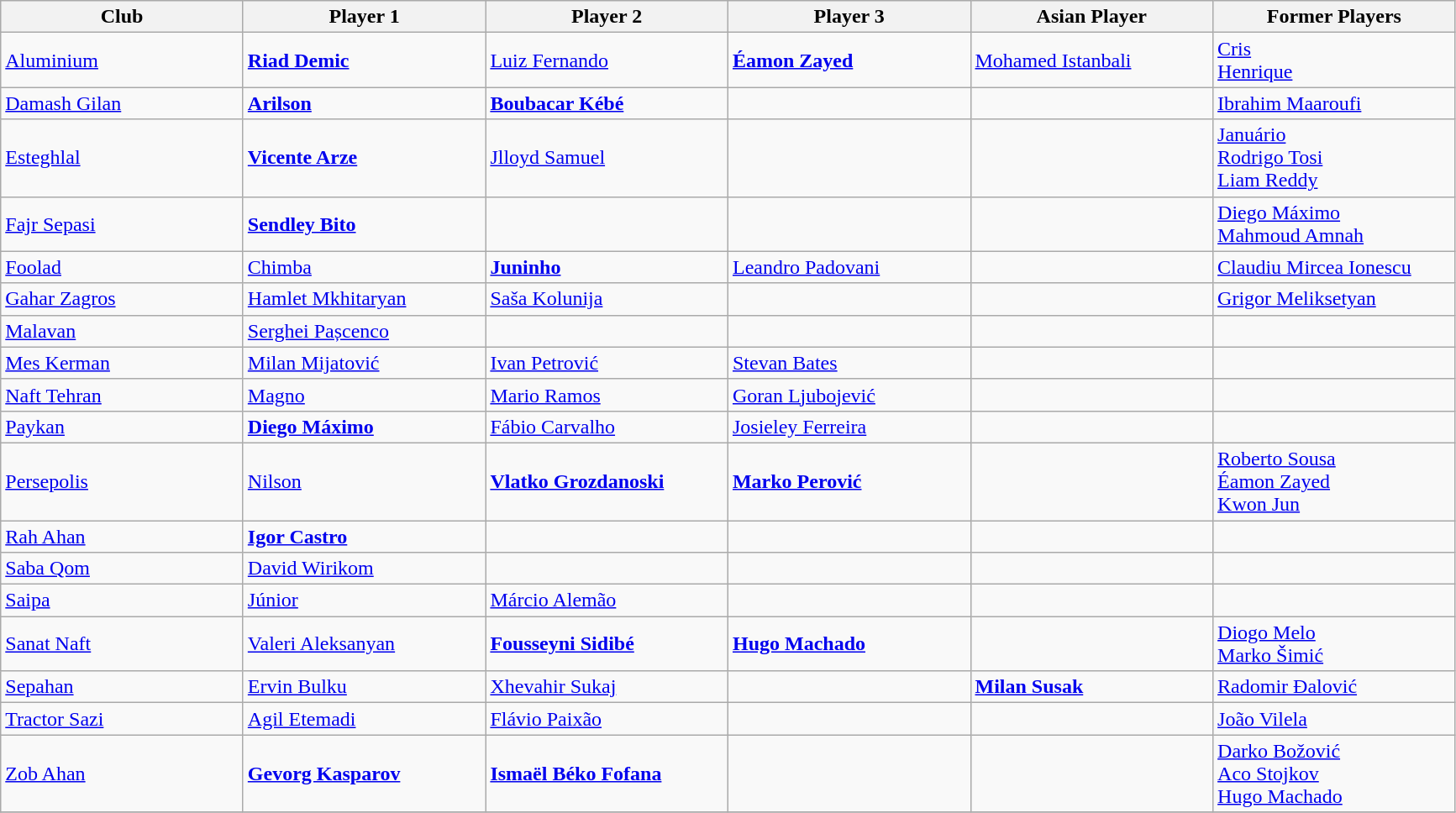<table class="wikitable">
<tr>
<th width="185">Club</th>
<th width="185">Player 1</th>
<th width="185">Player 2</th>
<th width="185">Player 3</th>
<th width="185">Asian Player</th>
<th width="185">Former Players</th>
</tr>
<tr>
<td><a href='#'>Aluminium</a></td>
<td> <strong><a href='#'>Riad Demic</a></strong></td>
<td> <a href='#'>Luiz Fernando</a></td>
<td> <strong><a href='#'>Éamon Zayed</a></strong></td>
<td> <a href='#'>Mohamed Istanbali</a></td>
<td> <a href='#'>Cris</a> <br>  <a href='#'>Henrique</a></td>
</tr>
<tr>
<td><a href='#'>Damash Gilan</a></td>
<td> <strong><a href='#'>Arilson</a></strong></td>
<td> <strong><a href='#'>Boubacar Kébé</a></strong></td>
<td></td>
<td></td>
<td> <a href='#'>Ibrahim Maaroufi</a></td>
</tr>
<tr>
<td><a href='#'>Esteghlal</a></td>
<td> <strong><a href='#'>Vicente Arze</a></strong></td>
<td> <a href='#'>Jlloyd Samuel</a></td>
<td></td>
<td></td>
<td> <a href='#'>Januário</a> <br>  <a href='#'>Rodrigo Tosi</a> <br>  <a href='#'>Liam Reddy</a></td>
</tr>
<tr>
<td><a href='#'>Fajr Sepasi</a></td>
<td> <strong><a href='#'>Sendley Bito</a></strong></td>
<td></td>
<td></td>
<td></td>
<td> <a href='#'>Diego Máximo</a> <br>  <a href='#'>Mahmoud Amnah</a></td>
</tr>
<tr>
<td><a href='#'>Foolad</a></td>
<td> <a href='#'>Chimba</a></td>
<td> <strong><a href='#'>Juninho</a></strong></td>
<td> <a href='#'>Leandro Padovani</a></td>
<td></td>
<td> <a href='#'>Claudiu Mircea Ionescu</a></td>
</tr>
<tr>
<td><a href='#'>Gahar Zagros</a></td>
<td> <a href='#'>Hamlet Mkhitaryan</a></td>
<td> <a href='#'>Saša Kolunija</a></td>
<td></td>
<td></td>
<td> <a href='#'>Grigor Meliksetyan</a></td>
</tr>
<tr>
<td><a href='#'>Malavan</a></td>
<td> <a href='#'>Serghei Pașcenco</a></td>
<td></td>
<td></td>
<td></td>
<td></td>
</tr>
<tr>
<td><a href='#'>Mes Kerman</a></td>
<td> <a href='#'>Milan Mijatović</a></td>
<td> <a href='#'>Ivan Petrović</a></td>
<td> <a href='#'>Stevan Bates</a></td>
<td></td>
<td></td>
</tr>
<tr>
<td><a href='#'>Naft Tehran</a></td>
<td> <a href='#'>Magno</a></td>
<td> <a href='#'>Mario Ramos</a></td>
<td> <a href='#'>Goran Ljubojević</a></td>
<td></td>
<td></td>
</tr>
<tr>
<td><a href='#'>Paykan</a></td>
<td> <strong><a href='#'>Diego Máximo</a></strong></td>
<td> <a href='#'>Fábio Carvalho</a></td>
<td> <a href='#'>Josieley Ferreira</a></td>
<td></td>
<td></td>
</tr>
<tr>
<td><a href='#'>Persepolis</a></td>
<td> <a href='#'>Nilson</a></td>
<td> <strong><a href='#'>Vlatko Grozdanoski</a></strong></td>
<td> <strong><a href='#'>Marko Perović</a></strong></td>
<td></td>
<td> <a href='#'>Roberto Sousa</a> <br>  <a href='#'>Éamon Zayed</a> <br>  <a href='#'>Kwon Jun</a></td>
</tr>
<tr>
<td><a href='#'>Rah Ahan</a></td>
<td> <strong><a href='#'>Igor Castro</a></strong></td>
<td></td>
<td></td>
<td></td>
<td></td>
</tr>
<tr>
<td><a href='#'>Saba Qom</a></td>
<td> <a href='#'>David Wirikom</a></td>
<td></td>
<td></td>
<td></td>
<td></td>
</tr>
<tr>
<td><a href='#'>Saipa</a></td>
<td> <a href='#'>Júnior</a></td>
<td> <a href='#'>Márcio Alemão</a></td>
<td></td>
<td></td>
<td></td>
</tr>
<tr>
<td><a href='#'>Sanat Naft</a></td>
<td> <a href='#'>Valeri Aleksanyan</a></td>
<td> <strong><a href='#'>Fousseyni Sidibé</a></strong></td>
<td> <strong><a href='#'>Hugo Machado</a></strong></td>
<td></td>
<td> <a href='#'>Diogo Melo</a> <br>  <a href='#'>Marko Šimić</a></td>
</tr>
<tr>
<td><a href='#'>Sepahan</a></td>
<td> <a href='#'>Ervin Bulku</a></td>
<td> <a href='#'>Xhevahir Sukaj</a></td>
<td></td>
<td> <strong><a href='#'>Milan Susak</a></strong></td>
<td> <a href='#'>Radomir Đalović</a></td>
</tr>
<tr>
<td><a href='#'>Tractor Sazi</a></td>
<td> <a href='#'>Agil Etemadi</a></td>
<td> <a href='#'>Flávio Paixão</a></td>
<td></td>
<td></td>
<td> <a href='#'>João Vilela</a></td>
</tr>
<tr>
<td><a href='#'>Zob Ahan</a></td>
<td> <strong><a href='#'>Gevorg Kasparov</a></strong></td>
<td> <strong><a href='#'>Ismaël Béko Fofana</a></strong></td>
<td></td>
<td></td>
<td> <a href='#'>Darko Božović</a> <br>  <a href='#'>Aco Stojkov</a> <br>  <a href='#'>Hugo Machado</a></td>
</tr>
<tr>
</tr>
</table>
